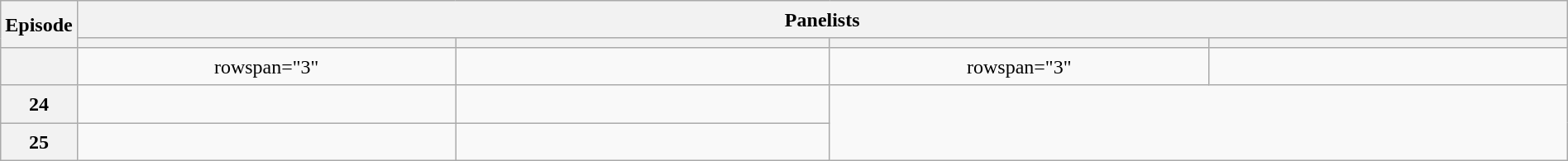<table class="wikitable plainrowheaders mw-collapsible" style="text-align:center; line-height:23px; width:100%;">
<tr>
<th rowspan=2 width=1%>Episode</th>
<th colspan=4>Panelists</th>
</tr>
<tr>
<th width="25%"></th>
<th width="25%"></th>
<th width="25%"></th>
<th width="25%"></th>
</tr>
<tr>
<th></th>
<td>rowspan="3" </td>
<td></td>
<td>rowspan="3" </td>
<td></td>
</tr>
<tr>
<th>24</th>
<td></td>
<td></td>
</tr>
<tr>
<th>25</th>
<td></td>
<td></td>
</tr>
</table>
